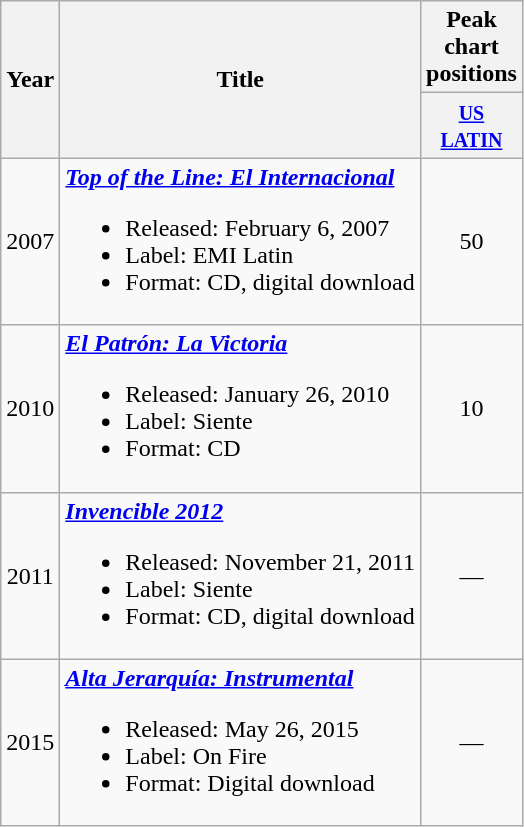<table class="wikitable">
<tr>
<th align="center" rowspan="2">Year</th>
<th align="center" rowspan="2">Title</th>
<th colspan="1">Peak chart positions</th>
</tr>
<tr>
<th width="30"><small><a href='#'>US<br>LATIN</a></small><br></th>
</tr>
<tr>
<td align="center">2007</td>
<td><strong><em><a href='#'>Top of the Line: El Internacional</a></em></strong><br><ul><li>Released: February 6, 2007</li><li>Label: EMI Latin</li><li>Format: CD, digital download</li></ul></td>
<td align="center">50</td>
</tr>
<tr>
<td align="center">2010</td>
<td><strong><em><a href='#'>El Patrón: La Victoria</a></em></strong><br><ul><li>Released: January 26, 2010</li><li>Label: Siente</li><li>Format: CD</li></ul></td>
<td align="center">10</td>
</tr>
<tr>
<td align="center">2011</td>
<td><strong><em><a href='#'>Invencible 2012</a></em></strong><br><ul><li>Released: November 21, 2011</li><li>Label: Siente</li><li>Format: CD, digital download</li></ul></td>
<td align="center">—</td>
</tr>
<tr>
<td align="center">2015</td>
<td><strong><em><a href='#'>Alta Jerarquía: Instrumental</a></em></strong><br><ul><li>Released: May 26, 2015</li><li>Label: On Fire</li><li>Format: Digital download</li></ul></td>
<td align="center">—</td>
</tr>
</table>
